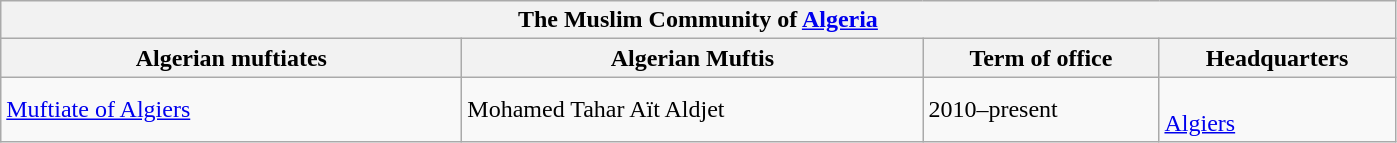<table class=wikitable>
<tr>
<th colspan=4>The Muslim Community of <a href='#'>Algeria</a></th>
</tr>
<tr>
<th scope="row"  width="300">Algerian muftiates</th>
<th scope="row"  width="300">Algerian Muftis</th>
<th scope="row"  width="150">Term of office</th>
<th scope="row"  width="150">Headquarters</th>
</tr>
<tr>
<td><a href='#'>Muftiate of Algiers</a></td>
<td>Mohamed Tahar Aït Aldjet</td>
<td>2010–present</td>
<td><br><a href='#'>Algiers</a></td>
</tr>
</table>
